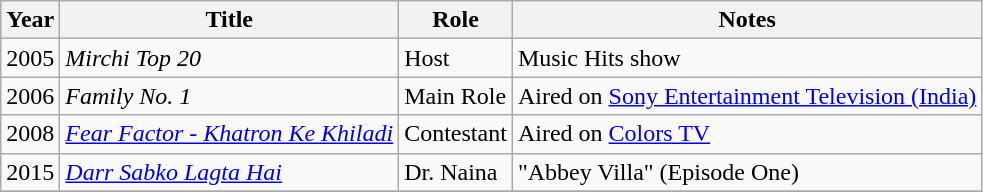<table class="wikitable sortable">
<tr>
<th>Year</th>
<th>Title</th>
<th>Role</th>
<th>Notes</th>
</tr>
<tr>
<td>2005</td>
<td><em>Mirchi Top 20</em></td>
<td>Host</td>
<td>Music Hits show</td>
</tr>
<tr>
<td>2006</td>
<td><em>Family No. 1</em></td>
<td>Main Role</td>
<td>Aired on <a href='#'>Sony Entertainment Television (India)</a></td>
</tr>
<tr>
<td>2008</td>
<td><em><a href='#'>Fear Factor - Khatron Ke Khiladi</a></em></td>
<td>Contestant</td>
<td>Aired on <a href='#'>Colors TV</a></td>
</tr>
<tr>
<td>2015</td>
<td><em><a href='#'>Darr Sabko Lagta Hai</a></em></td>
<td>Dr. Naina</td>
<td>"Abbey Villa" (Episode One)</td>
</tr>
<tr>
</tr>
</table>
